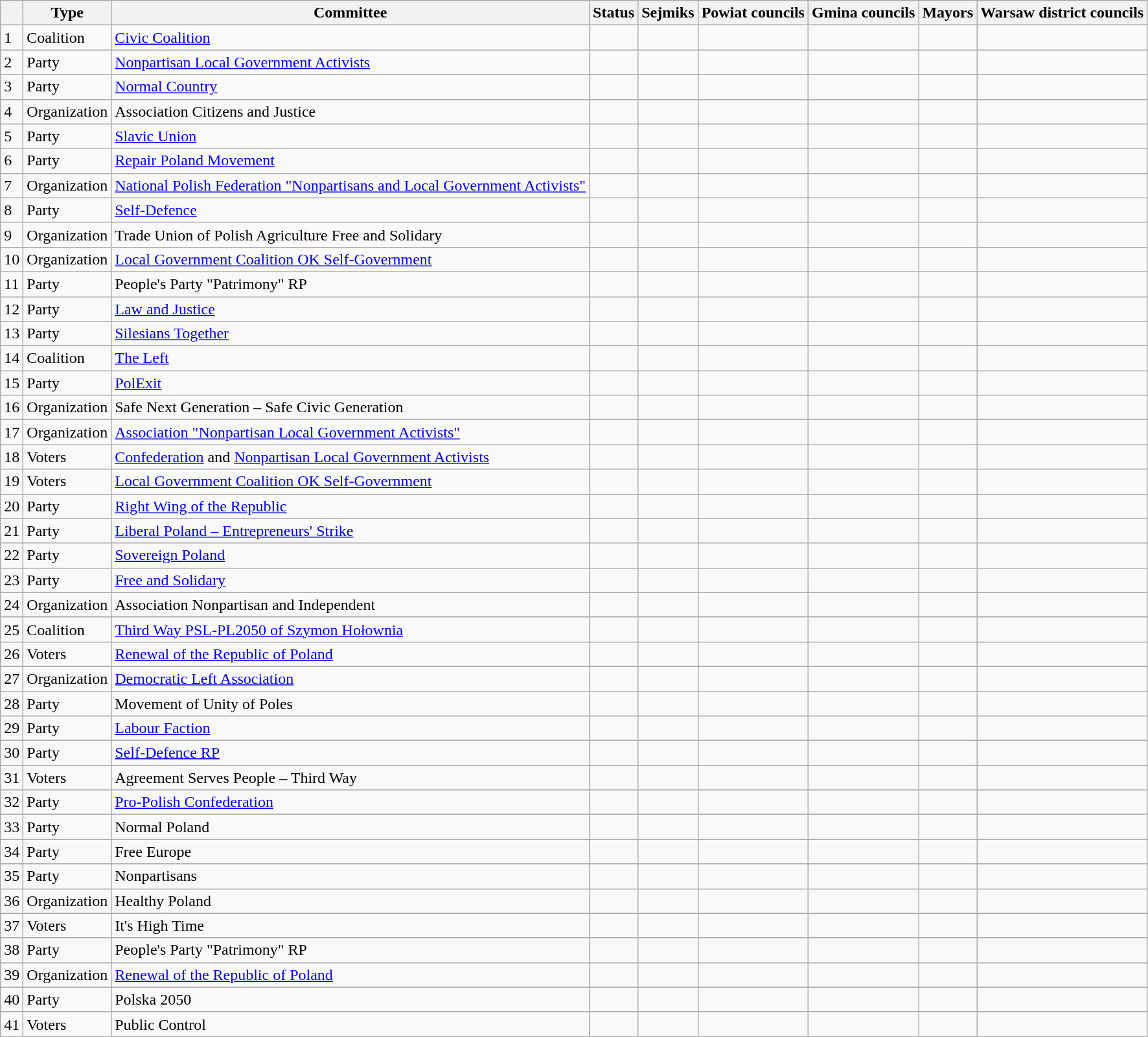<table class="wikitable sortable mw-collapsible mw-collapsed">
<tr>
<th></th>
<th>Type</th>
<th>Committee</th>
<th>Status</th>
<th>Sejmiks</th>
<th>Powiat councils</th>
<th>Gmina councils</th>
<th>Mayors</th>
<th>Warsaw district councils</th>
</tr>
<tr>
<td>1</td>
<td>Coalition</td>
<td><a href='#'>Civic Coalition</a></td>
<td></td>
<td></td>
<td></td>
<td></td>
<td></td>
<td></td>
</tr>
<tr>
<td>2</td>
<td>Party</td>
<td><a href='#'>Nonpartisan Local Government Activists</a></td>
<td></td>
<td></td>
<td></td>
<td></td>
<td></td>
<td></td>
</tr>
<tr>
<td>3</td>
<td>Party</td>
<td><a href='#'>Normal Country</a></td>
<td></td>
<td></td>
<td></td>
<td></td>
<td></td>
<td></td>
</tr>
<tr>
<td>4</td>
<td>Organization</td>
<td>Association Citizens and Justice</td>
<td></td>
<td></td>
<td></td>
<td></td>
<td></td>
<td></td>
</tr>
<tr>
<td>5</td>
<td>Party</td>
<td><a href='#'>Slavic Union</a></td>
<td></td>
<td></td>
<td></td>
<td></td>
<td></td>
<td></td>
</tr>
<tr>
<td>6</td>
<td>Party</td>
<td><a href='#'>Repair Poland Movement</a></td>
<td></td>
<td></td>
<td></td>
<td></td>
<td></td>
<td></td>
</tr>
<tr>
<td>7</td>
<td>Organization</td>
<td><a href='#'>National Polish Federation "Nonpartisans and Local Government Activists"</a></td>
<td></td>
<td></td>
<td></td>
<td></td>
<td></td>
<td></td>
</tr>
<tr>
<td>8</td>
<td>Party</td>
<td><a href='#'>Self-Defence</a></td>
<td></td>
<td></td>
<td></td>
<td></td>
<td></td>
<td></td>
</tr>
<tr>
<td>9</td>
<td>Organization</td>
<td>Trade Union of Polish Agriculture Free and Solidary</td>
<td></td>
<td></td>
<td></td>
<td></td>
<td></td>
<td></td>
</tr>
<tr>
<td>10</td>
<td>Organization</td>
<td><a href='#'>Local Government Coalition OK Self-Government</a></td>
<td></td>
<td></td>
<td></td>
<td></td>
<td></td>
<td></td>
</tr>
<tr>
<td>11</td>
<td>Party</td>
<td>People's Party "Patrimony" RP</td>
<td></td>
<td></td>
<td></td>
<td></td>
<td></td>
<td></td>
</tr>
<tr>
<td>12</td>
<td>Party</td>
<td><a href='#'>Law and Justice</a></td>
<td></td>
<td></td>
<td></td>
<td></td>
<td></td>
<td></td>
</tr>
<tr>
<td>13</td>
<td>Party</td>
<td><a href='#'>Silesians Together</a></td>
<td></td>
<td></td>
<td></td>
<td></td>
<td></td>
<td></td>
</tr>
<tr>
<td>14</td>
<td>Coalition</td>
<td><a href='#'>The Left</a></td>
<td></td>
<td></td>
<td></td>
<td></td>
<td></td>
<td></td>
</tr>
<tr>
<td>15</td>
<td>Party</td>
<td><a href='#'>PolExit</a></td>
<td></td>
<td></td>
<td></td>
<td></td>
<td></td>
<td></td>
</tr>
<tr>
<td>16</td>
<td>Organization</td>
<td>Safe Next Generation – Safe Civic Generation</td>
<td></td>
<td></td>
<td></td>
<td></td>
<td></td>
<td></td>
</tr>
<tr>
<td>17</td>
<td>Organization</td>
<td><a href='#'>Association "Nonpartisan Local Government Activists"</a></td>
<td></td>
<td></td>
<td></td>
<td></td>
<td></td>
<td></td>
</tr>
<tr>
<td>18</td>
<td>Voters</td>
<td><a href='#'>Confederation</a> and <a href='#'>Nonpartisan Local Government Activists</a></td>
<td></td>
<td></td>
<td></td>
<td></td>
<td></td>
<td></td>
</tr>
<tr>
<td>19</td>
<td>Voters</td>
<td><a href='#'>Local Government Coalition OK Self-Government</a></td>
<td></td>
<td></td>
<td></td>
<td></td>
<td></td>
<td></td>
</tr>
<tr>
<td>20</td>
<td>Party</td>
<td><a href='#'>Right Wing of the Republic</a></td>
<td></td>
<td></td>
<td></td>
<td></td>
<td></td>
<td></td>
</tr>
<tr>
<td>21</td>
<td>Party</td>
<td><a href='#'>Liberal Poland – Entrepreneurs' Strike</a></td>
<td></td>
<td></td>
<td></td>
<td></td>
<td></td>
<td></td>
</tr>
<tr>
<td>22</td>
<td>Party</td>
<td><a href='#'>Sovereign Poland</a></td>
<td></td>
<td></td>
<td></td>
<td></td>
<td></td>
<td></td>
</tr>
<tr>
<td>23</td>
<td>Party</td>
<td><a href='#'>Free and Solidary</a></td>
<td></td>
<td></td>
<td></td>
<td></td>
<td></td>
<td></td>
</tr>
<tr>
<td>24</td>
<td>Organization</td>
<td>Association Nonpartisan and Independent</td>
<td></td>
<td></td>
<td></td>
<td></td>
<td></td>
<td></td>
</tr>
<tr>
<td>25</td>
<td>Coalition</td>
<td><a href='#'>Third Way PSL-PL2050 of Szymon Hołownia</a></td>
<td></td>
<td></td>
<td></td>
<td></td>
<td></td>
<td></td>
</tr>
<tr>
<td>26</td>
<td>Voters</td>
<td><a href='#'>Renewal of the Republic of Poland</a></td>
<td></td>
<td></td>
<td></td>
<td></td>
<td></td>
<td></td>
</tr>
<tr>
<td>27</td>
<td>Organization</td>
<td><a href='#'>Democratic Left Association</a></td>
<td></td>
<td></td>
<td></td>
<td></td>
<td></td>
<td></td>
</tr>
<tr>
<td>28</td>
<td>Party</td>
<td>Movement of Unity of Poles</td>
<td></td>
<td></td>
<td></td>
<td></td>
<td></td>
<td></td>
</tr>
<tr>
<td>29</td>
<td>Party</td>
<td><a href='#'>Labour Faction</a></td>
<td></td>
<td></td>
<td></td>
<td></td>
<td></td>
<td></td>
</tr>
<tr>
<td>30</td>
<td>Party</td>
<td><a href='#'>Self-Defence RP</a></td>
<td></td>
<td></td>
<td></td>
<td></td>
<td></td>
<td></td>
</tr>
<tr>
<td>31</td>
<td>Voters</td>
<td>Agreement Serves People – Third Way</td>
<td></td>
<td></td>
<td></td>
<td></td>
<td></td>
<td></td>
</tr>
<tr>
<td>32</td>
<td>Party</td>
<td><a href='#'>Pro-Polish Confederation</a></td>
<td></td>
<td></td>
<td></td>
<td></td>
<td></td>
<td></td>
</tr>
<tr>
<td>33</td>
<td>Party</td>
<td>Normal Poland</td>
<td></td>
<td></td>
<td></td>
<td></td>
<td></td>
<td></td>
</tr>
<tr>
<td>34</td>
<td>Party</td>
<td>Free Europe</td>
<td></td>
<td></td>
<td></td>
<td></td>
<td></td>
<td></td>
</tr>
<tr>
<td>35</td>
<td>Party</td>
<td>Nonpartisans</td>
<td></td>
<td></td>
<td></td>
<td></td>
<td></td>
<td></td>
</tr>
<tr>
<td>36</td>
<td>Organization</td>
<td>Healthy Poland</td>
<td></td>
<td></td>
<td></td>
<td></td>
<td></td>
<td></td>
</tr>
<tr>
<td>37</td>
<td>Voters</td>
<td>It's High Time</td>
<td></td>
<td></td>
<td></td>
<td></td>
<td></td>
<td></td>
</tr>
<tr>
<td>38</td>
<td>Party</td>
<td>People's Party "Patrimony" RP</td>
<td></td>
<td></td>
<td></td>
<td></td>
<td></td>
<td></td>
</tr>
<tr>
<td>39</td>
<td>Organization</td>
<td><a href='#'>Renewal of the Republic of Poland</a></td>
<td></td>
<td></td>
<td></td>
<td></td>
<td></td>
<td></td>
</tr>
<tr>
<td>40</td>
<td>Party</td>
<td>Polska 2050</td>
<td></td>
<td></td>
<td></td>
<td></td>
<td></td>
<td></td>
</tr>
<tr>
<td>41</td>
<td>Voters</td>
<td>Public Control</td>
<td></td>
<td></td>
<td></td>
<td></td>
<td></td>
<td></td>
</tr>
</table>
